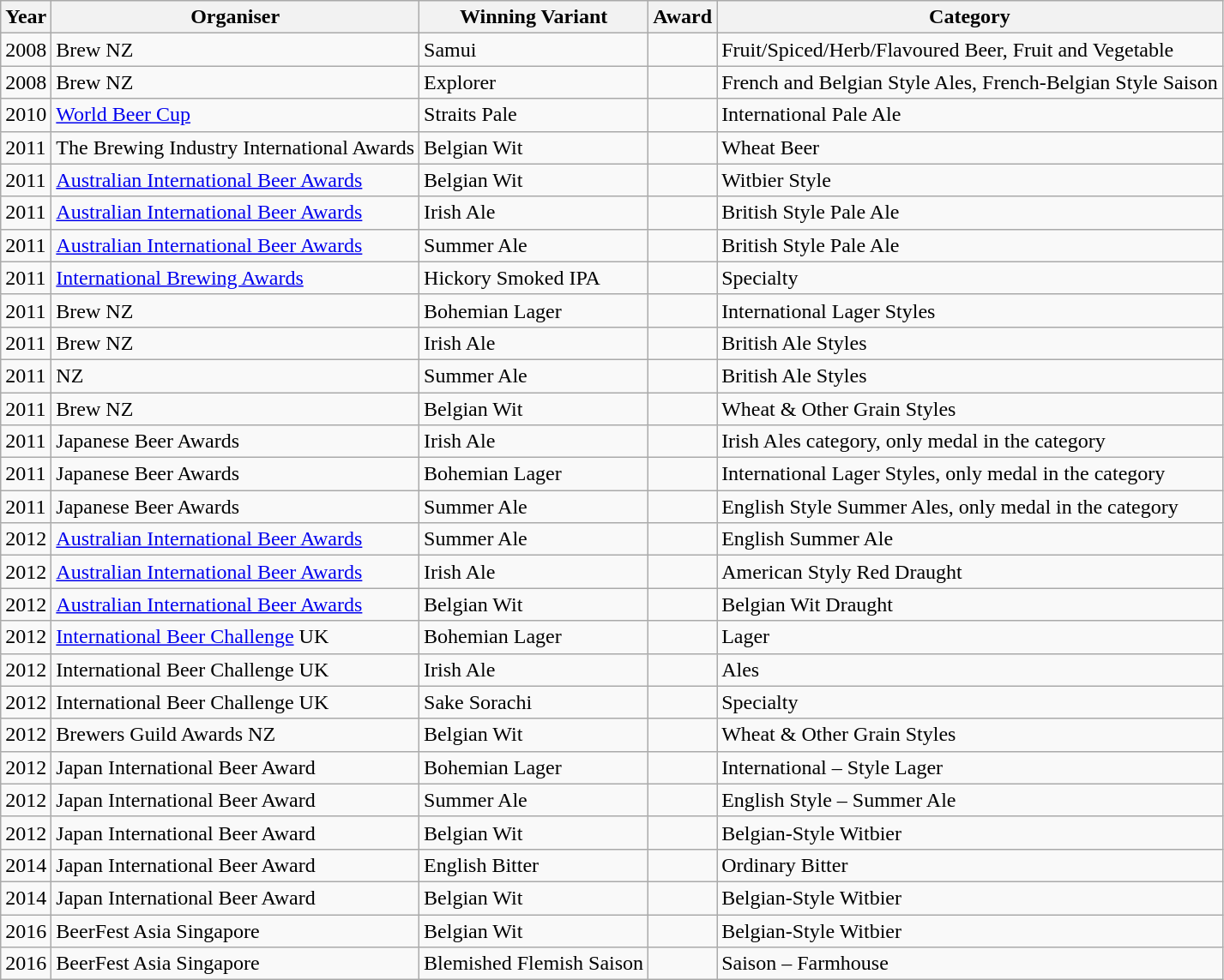<table class="wikitable sortable">
<tr>
<th>Year</th>
<th>Organiser</th>
<th>Winning Variant</th>
<th>Award</th>
<th>Category</th>
</tr>
<tr>
<td>2008</td>
<td>Brew NZ</td>
<td>Samui</td>
<td></td>
<td>Fruit/Spiced/Herb/Flavoured Beer, Fruit and Vegetable</td>
</tr>
<tr>
<td>2008</td>
<td>Brew NZ</td>
<td>Explorer</td>
<td></td>
<td>French and Belgian Style Ales, French-Belgian Style Saison</td>
</tr>
<tr>
<td>2010</td>
<td><a href='#'>World Beer Cup</a></td>
<td>Straits Pale</td>
<td></td>
<td>International Pale Ale</td>
</tr>
<tr>
<td>2011</td>
<td>The Brewing Industry International Awards</td>
<td>Belgian Wit</td>
<td></td>
<td>Wheat Beer</td>
</tr>
<tr>
<td>2011</td>
<td><a href='#'>Australian International Beer Awards</a></td>
<td>Belgian Wit</td>
<td></td>
<td>Witbier Style</td>
</tr>
<tr>
<td>2011</td>
<td><a href='#'>Australian International Beer Awards</a></td>
<td>Irish Ale</td>
<td></td>
<td>British Style Pale Ale</td>
</tr>
<tr>
<td>2011</td>
<td><a href='#'>Australian International Beer Awards</a></td>
<td>Summer Ale</td>
<td></td>
<td>British Style Pale Ale</td>
</tr>
<tr>
<td>2011</td>
<td><a href='#'>International Brewing Awards</a></td>
<td>Hickory Smoked IPA</td>
<td></td>
<td>Specialty</td>
</tr>
<tr>
<td>2011</td>
<td>Brew NZ</td>
<td>Bohemian Lager</td>
<td></td>
<td>International Lager Styles</td>
</tr>
<tr>
<td>2011</td>
<td>Brew NZ</td>
<td>Irish Ale</td>
<td></td>
<td>British Ale Styles</td>
</tr>
<tr>
<td>2011</td>
<td>NZ</td>
<td>Summer Ale</td>
<td></td>
<td>British Ale Styles</td>
</tr>
<tr>
<td>2011</td>
<td>Brew NZ</td>
<td>Belgian Wit</td>
<td></td>
<td>Wheat & Other Grain Styles</td>
</tr>
<tr>
<td>2011</td>
<td>Japanese Beer Awards</td>
<td>Irish Ale</td>
<td></td>
<td>Irish Ales category, only medal in the category</td>
</tr>
<tr>
<td>2011</td>
<td>Japanese Beer Awards</td>
<td>Bohemian Lager</td>
<td></td>
<td>International Lager Styles, only medal in the category</td>
</tr>
<tr>
<td>2011</td>
<td>Japanese Beer Awards</td>
<td>Summer Ale</td>
<td></td>
<td>English Style Summer Ales, only medal in the category</td>
</tr>
<tr>
<td>2012</td>
<td><a href='#'>Australian International Beer Awards</a></td>
<td>Summer Ale</td>
<td></td>
<td>English Summer Ale</td>
</tr>
<tr>
<td>2012</td>
<td><a href='#'>Australian International Beer Awards</a></td>
<td>Irish Ale</td>
<td></td>
<td>American Styly Red Draught</td>
</tr>
<tr>
<td>2012</td>
<td><a href='#'>Australian International Beer Awards</a></td>
<td>Belgian Wit</td>
<td></td>
<td>Belgian Wit Draught</td>
</tr>
<tr>
<td>2012</td>
<td><a href='#'>International Beer Challenge</a> UK</td>
<td>Bohemian Lager</td>
<td></td>
<td>Lager</td>
</tr>
<tr>
<td>2012</td>
<td>International Beer Challenge UK</td>
<td>Irish Ale</td>
<td></td>
<td>Ales</td>
</tr>
<tr>
<td>2012</td>
<td>International Beer Challenge UK</td>
<td>Sake Sorachi</td>
<td></td>
<td>Specialty</td>
</tr>
<tr>
<td>2012</td>
<td>Brewers Guild Awards NZ</td>
<td>Belgian Wit</td>
<td></td>
<td>Wheat & Other Grain Styles</td>
</tr>
<tr>
<td>2012</td>
<td>Japan International Beer Award</td>
<td>Bohemian Lager</td>
<td></td>
<td>International – Style Lager</td>
</tr>
<tr>
<td>2012</td>
<td>Japan International Beer Award</td>
<td>Summer Ale</td>
<td></td>
<td>English Style – Summer Ale</td>
</tr>
<tr>
<td>2012</td>
<td>Japan International Beer Award</td>
<td>Belgian Wit</td>
<td></td>
<td>Belgian-Style Witbier</td>
</tr>
<tr>
<td>2014</td>
<td>Japan International Beer Award</td>
<td>English Bitter</td>
<td></td>
<td>Ordinary Bitter</td>
</tr>
<tr>
<td>2014</td>
<td>Japan International Beer Award</td>
<td>Belgian Wit</td>
<td></td>
<td>Belgian-Style Witbier</td>
</tr>
<tr>
<td>2016</td>
<td>BeerFest Asia Singapore</td>
<td>Belgian Wit</td>
<td></td>
<td>Belgian-Style Witbier</td>
</tr>
<tr>
<td>2016</td>
<td>BeerFest Asia Singapore</td>
<td>Blemished Flemish Saison</td>
<td></td>
<td>Saison – Farmhouse</td>
</tr>
</table>
